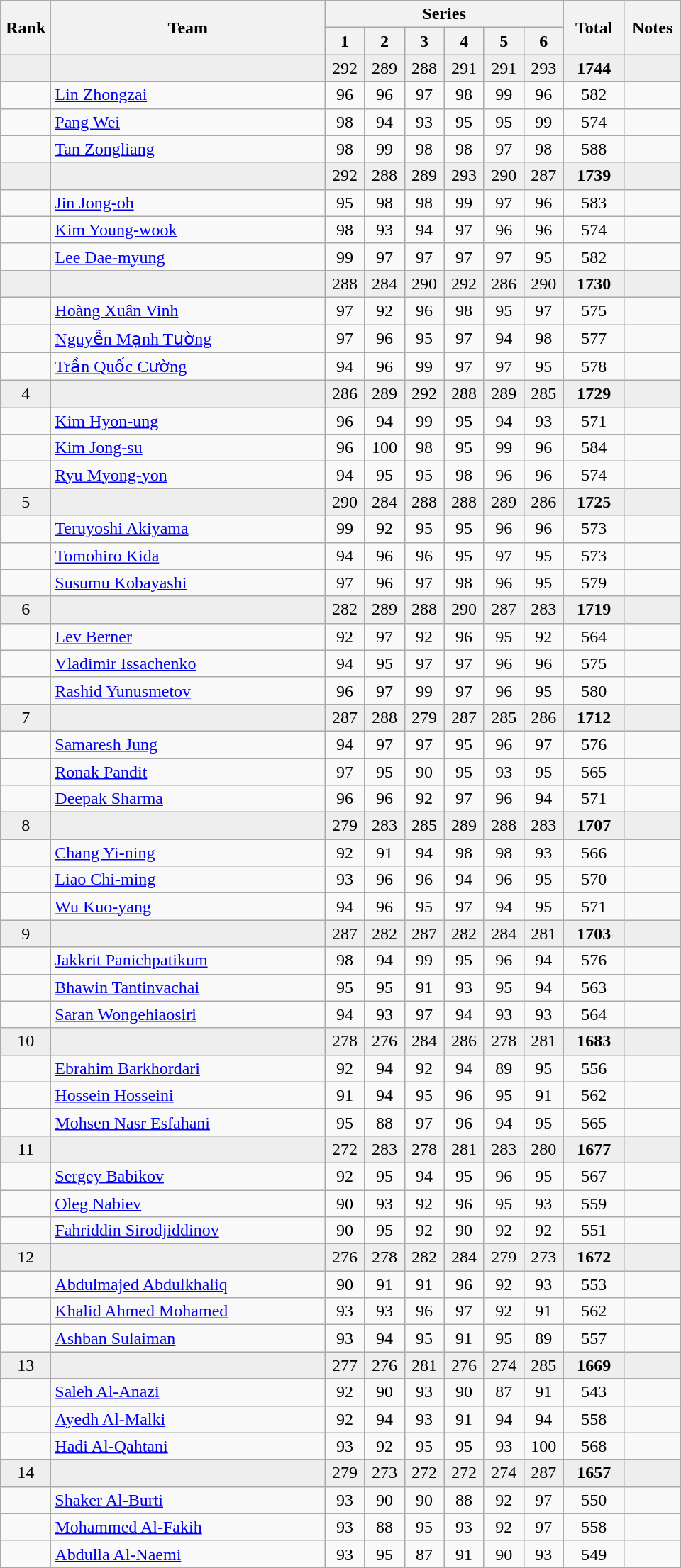<table class="wikitable" style="text-align:center">
<tr>
<th rowspan=2 width=40>Rank</th>
<th rowspan=2 width=250>Team</th>
<th colspan=6>Series</th>
<th rowspan=2 width=50>Total</th>
<th rowspan=2 width=45>Notes</th>
</tr>
<tr>
<th width=30>1</th>
<th width=30>2</th>
<th width=30>3</th>
<th width=30>4</th>
<th width=30>5</th>
<th width=30>6</th>
</tr>
<tr bgcolor=eeeeee>
<td></td>
<td align=left></td>
<td>292</td>
<td>289</td>
<td>288</td>
<td>291</td>
<td>291</td>
<td>293</td>
<td><strong>1744</strong></td>
<td></td>
</tr>
<tr>
<td></td>
<td align=left><a href='#'>Lin Zhongzai</a></td>
<td>96</td>
<td>96</td>
<td>97</td>
<td>98</td>
<td>99</td>
<td>96</td>
<td>582</td>
<td></td>
</tr>
<tr>
<td></td>
<td align=left><a href='#'>Pang Wei</a></td>
<td>98</td>
<td>94</td>
<td>93</td>
<td>95</td>
<td>95</td>
<td>99</td>
<td>574</td>
<td></td>
</tr>
<tr>
<td></td>
<td align=left><a href='#'>Tan Zongliang</a></td>
<td>98</td>
<td>99</td>
<td>98</td>
<td>98</td>
<td>97</td>
<td>98</td>
<td>588</td>
<td></td>
</tr>
<tr bgcolor=eeeeee>
<td></td>
<td align=left></td>
<td>292</td>
<td>288</td>
<td>289</td>
<td>293</td>
<td>290</td>
<td>287</td>
<td><strong>1739</strong></td>
<td></td>
</tr>
<tr>
<td></td>
<td align=left><a href='#'>Jin Jong-oh</a></td>
<td>95</td>
<td>98</td>
<td>98</td>
<td>99</td>
<td>97</td>
<td>96</td>
<td>583</td>
<td></td>
</tr>
<tr>
<td></td>
<td align=left><a href='#'>Kim Young-wook</a></td>
<td>98</td>
<td>93</td>
<td>94</td>
<td>97</td>
<td>96</td>
<td>96</td>
<td>574</td>
<td></td>
</tr>
<tr>
<td></td>
<td align=left><a href='#'>Lee Dae-myung</a></td>
<td>99</td>
<td>97</td>
<td>97</td>
<td>97</td>
<td>97</td>
<td>95</td>
<td>582</td>
<td></td>
</tr>
<tr bgcolor=eeeeee>
<td></td>
<td align=left></td>
<td>288</td>
<td>284</td>
<td>290</td>
<td>292</td>
<td>286</td>
<td>290</td>
<td><strong>1730</strong></td>
<td></td>
</tr>
<tr>
<td></td>
<td align=left><a href='#'>Hoàng Xuân Vinh</a></td>
<td>97</td>
<td>92</td>
<td>96</td>
<td>98</td>
<td>95</td>
<td>97</td>
<td>575</td>
<td></td>
</tr>
<tr>
<td></td>
<td align=left><a href='#'>Nguyễn Mạnh Tường</a></td>
<td>97</td>
<td>96</td>
<td>95</td>
<td>97</td>
<td>94</td>
<td>98</td>
<td>577</td>
<td></td>
</tr>
<tr>
<td></td>
<td align=left><a href='#'>Trần Quốc Cường</a></td>
<td>94</td>
<td>96</td>
<td>99</td>
<td>97</td>
<td>97</td>
<td>95</td>
<td>578</td>
<td></td>
</tr>
<tr bgcolor=eeeeee>
<td>4</td>
<td align=left></td>
<td>286</td>
<td>289</td>
<td>292</td>
<td>288</td>
<td>289</td>
<td>285</td>
<td><strong>1729</strong></td>
<td></td>
</tr>
<tr>
<td></td>
<td align=left><a href='#'>Kim Hyon-ung</a></td>
<td>96</td>
<td>94</td>
<td>99</td>
<td>95</td>
<td>94</td>
<td>93</td>
<td>571</td>
<td></td>
</tr>
<tr>
<td></td>
<td align=left><a href='#'>Kim Jong-su</a></td>
<td>96</td>
<td>100</td>
<td>98</td>
<td>95</td>
<td>99</td>
<td>96</td>
<td>584</td>
<td></td>
</tr>
<tr>
<td></td>
<td align=left><a href='#'>Ryu Myong-yon</a></td>
<td>94</td>
<td>95</td>
<td>95</td>
<td>98</td>
<td>96</td>
<td>96</td>
<td>574</td>
<td></td>
</tr>
<tr bgcolor=eeeeee>
<td>5</td>
<td align=left></td>
<td>290</td>
<td>284</td>
<td>288</td>
<td>288</td>
<td>289</td>
<td>286</td>
<td><strong>1725</strong></td>
<td></td>
</tr>
<tr>
<td></td>
<td align=left><a href='#'>Teruyoshi Akiyama</a></td>
<td>99</td>
<td>92</td>
<td>95</td>
<td>95</td>
<td>96</td>
<td>96</td>
<td>573</td>
<td></td>
</tr>
<tr>
<td></td>
<td align=left><a href='#'>Tomohiro Kida</a></td>
<td>94</td>
<td>96</td>
<td>96</td>
<td>95</td>
<td>97</td>
<td>95</td>
<td>573</td>
<td></td>
</tr>
<tr>
<td></td>
<td align=left><a href='#'>Susumu Kobayashi</a></td>
<td>97</td>
<td>96</td>
<td>97</td>
<td>98</td>
<td>96</td>
<td>95</td>
<td>579</td>
<td></td>
</tr>
<tr bgcolor=eeeeee>
<td>6</td>
<td align=left></td>
<td>282</td>
<td>289</td>
<td>288</td>
<td>290</td>
<td>287</td>
<td>283</td>
<td><strong>1719</strong></td>
<td></td>
</tr>
<tr>
<td></td>
<td align=left><a href='#'>Lev Berner</a></td>
<td>92</td>
<td>97</td>
<td>92</td>
<td>96</td>
<td>95</td>
<td>92</td>
<td>564</td>
<td></td>
</tr>
<tr>
<td></td>
<td align=left><a href='#'>Vladimir Issachenko</a></td>
<td>94</td>
<td>95</td>
<td>97</td>
<td>97</td>
<td>96</td>
<td>96</td>
<td>575</td>
<td></td>
</tr>
<tr>
<td></td>
<td align=left><a href='#'>Rashid Yunusmetov</a></td>
<td>96</td>
<td>97</td>
<td>99</td>
<td>97</td>
<td>96</td>
<td>95</td>
<td>580</td>
<td></td>
</tr>
<tr bgcolor=eeeeee>
<td>7</td>
<td align=left></td>
<td>287</td>
<td>288</td>
<td>279</td>
<td>287</td>
<td>285</td>
<td>286</td>
<td><strong>1712</strong></td>
<td></td>
</tr>
<tr>
<td></td>
<td align=left><a href='#'>Samaresh Jung</a></td>
<td>94</td>
<td>97</td>
<td>97</td>
<td>95</td>
<td>96</td>
<td>97</td>
<td>576</td>
<td></td>
</tr>
<tr>
<td></td>
<td align=left><a href='#'>Ronak Pandit</a></td>
<td>97</td>
<td>95</td>
<td>90</td>
<td>95</td>
<td>93</td>
<td>95</td>
<td>565</td>
<td></td>
</tr>
<tr>
<td></td>
<td align=left><a href='#'>Deepak Sharma</a></td>
<td>96</td>
<td>96</td>
<td>92</td>
<td>97</td>
<td>96</td>
<td>94</td>
<td>571</td>
<td></td>
</tr>
<tr bgcolor=eeeeee>
<td>8</td>
<td align=left></td>
<td>279</td>
<td>283</td>
<td>285</td>
<td>289</td>
<td>288</td>
<td>283</td>
<td><strong>1707</strong></td>
<td></td>
</tr>
<tr>
<td></td>
<td align=left><a href='#'>Chang Yi-ning</a></td>
<td>92</td>
<td>91</td>
<td>94</td>
<td>98</td>
<td>98</td>
<td>93</td>
<td>566</td>
<td></td>
</tr>
<tr>
<td></td>
<td align=left><a href='#'>Liao Chi-ming</a></td>
<td>93</td>
<td>96</td>
<td>96</td>
<td>94</td>
<td>96</td>
<td>95</td>
<td>570</td>
<td></td>
</tr>
<tr>
<td></td>
<td align=left><a href='#'>Wu Kuo-yang</a></td>
<td>94</td>
<td>96</td>
<td>95</td>
<td>97</td>
<td>94</td>
<td>95</td>
<td>571</td>
<td></td>
</tr>
<tr bgcolor=eeeeee>
<td>9</td>
<td align=left></td>
<td>287</td>
<td>282</td>
<td>287</td>
<td>282</td>
<td>284</td>
<td>281</td>
<td><strong>1703</strong></td>
<td></td>
</tr>
<tr>
<td></td>
<td align=left><a href='#'>Jakkrit Panichpatikum</a></td>
<td>98</td>
<td>94</td>
<td>99</td>
<td>95</td>
<td>96</td>
<td>94</td>
<td>576</td>
<td></td>
</tr>
<tr>
<td></td>
<td align=left><a href='#'>Bhawin Tantinvachai</a></td>
<td>95</td>
<td>95</td>
<td>91</td>
<td>93</td>
<td>95</td>
<td>94</td>
<td>563</td>
<td></td>
</tr>
<tr>
<td></td>
<td align=left><a href='#'>Saran Wongehiaosiri</a></td>
<td>94</td>
<td>93</td>
<td>97</td>
<td>94</td>
<td>93</td>
<td>93</td>
<td>564</td>
<td></td>
</tr>
<tr bgcolor=eeeeee>
<td>10</td>
<td align=left></td>
<td>278</td>
<td>276</td>
<td>284</td>
<td>286</td>
<td>278</td>
<td>281</td>
<td><strong>1683</strong></td>
<td></td>
</tr>
<tr>
<td></td>
<td align=left><a href='#'>Ebrahim Barkhordari</a></td>
<td>92</td>
<td>94</td>
<td>92</td>
<td>94</td>
<td>89</td>
<td>95</td>
<td>556</td>
<td></td>
</tr>
<tr>
<td></td>
<td align=left><a href='#'>Hossein Hosseini</a></td>
<td>91</td>
<td>94</td>
<td>95</td>
<td>96</td>
<td>95</td>
<td>91</td>
<td>562</td>
<td></td>
</tr>
<tr>
<td></td>
<td align=left><a href='#'>Mohsen Nasr Esfahani</a></td>
<td>95</td>
<td>88</td>
<td>97</td>
<td>96</td>
<td>94</td>
<td>95</td>
<td>565</td>
<td></td>
</tr>
<tr bgcolor=eeeeee>
<td>11</td>
<td align=left></td>
<td>272</td>
<td>283</td>
<td>278</td>
<td>281</td>
<td>283</td>
<td>280</td>
<td><strong>1677</strong></td>
<td></td>
</tr>
<tr>
<td></td>
<td align=left><a href='#'>Sergey Babikov</a></td>
<td>92</td>
<td>95</td>
<td>94</td>
<td>95</td>
<td>96</td>
<td>95</td>
<td>567</td>
<td></td>
</tr>
<tr>
<td></td>
<td align=left><a href='#'>Oleg Nabiev</a></td>
<td>90</td>
<td>93</td>
<td>92</td>
<td>96</td>
<td>95</td>
<td>93</td>
<td>559</td>
<td></td>
</tr>
<tr>
<td></td>
<td align=left><a href='#'>Fahriddin Sirodjiddinov</a></td>
<td>90</td>
<td>95</td>
<td>92</td>
<td>90</td>
<td>92</td>
<td>92</td>
<td>551</td>
<td></td>
</tr>
<tr bgcolor=eeeeee>
<td>12</td>
<td align=left></td>
<td>276</td>
<td>278</td>
<td>282</td>
<td>284</td>
<td>279</td>
<td>273</td>
<td><strong>1672</strong></td>
<td></td>
</tr>
<tr>
<td></td>
<td align=left><a href='#'>Abdulmajed Abdulkhaliq</a></td>
<td>90</td>
<td>91</td>
<td>91</td>
<td>96</td>
<td>92</td>
<td>93</td>
<td>553</td>
<td></td>
</tr>
<tr>
<td></td>
<td align=left><a href='#'>Khalid Ahmed Mohamed</a></td>
<td>93</td>
<td>93</td>
<td>96</td>
<td>97</td>
<td>92</td>
<td>91</td>
<td>562</td>
<td></td>
</tr>
<tr>
<td></td>
<td align=left><a href='#'>Ashban Sulaiman</a></td>
<td>93</td>
<td>94</td>
<td>95</td>
<td>91</td>
<td>95</td>
<td>89</td>
<td>557</td>
<td></td>
</tr>
<tr bgcolor=eeeeee>
<td>13</td>
<td align=left></td>
<td>277</td>
<td>276</td>
<td>281</td>
<td>276</td>
<td>274</td>
<td>285</td>
<td><strong>1669</strong></td>
<td></td>
</tr>
<tr>
<td></td>
<td align=left><a href='#'>Saleh Al-Anazi</a></td>
<td>92</td>
<td>90</td>
<td>93</td>
<td>90</td>
<td>87</td>
<td>91</td>
<td>543</td>
<td></td>
</tr>
<tr>
<td></td>
<td align=left><a href='#'>Ayedh Al-Malki</a></td>
<td>92</td>
<td>94</td>
<td>93</td>
<td>91</td>
<td>94</td>
<td>94</td>
<td>558</td>
<td></td>
</tr>
<tr>
<td></td>
<td align=left><a href='#'>Hadi Al-Qahtani</a></td>
<td>93</td>
<td>92</td>
<td>95</td>
<td>95</td>
<td>93</td>
<td>100</td>
<td>568</td>
<td></td>
</tr>
<tr bgcolor=eeeeee>
<td>14</td>
<td align=left></td>
<td>279</td>
<td>273</td>
<td>272</td>
<td>272</td>
<td>274</td>
<td>287</td>
<td><strong>1657</strong></td>
<td></td>
</tr>
<tr>
<td></td>
<td align=left><a href='#'>Shaker Al-Burti</a></td>
<td>93</td>
<td>90</td>
<td>90</td>
<td>88</td>
<td>92</td>
<td>97</td>
<td>550</td>
<td></td>
</tr>
<tr>
<td></td>
<td align=left><a href='#'>Mohammed Al-Fakih</a></td>
<td>93</td>
<td>88</td>
<td>95</td>
<td>93</td>
<td>92</td>
<td>97</td>
<td>558</td>
<td></td>
</tr>
<tr>
<td></td>
<td align=left><a href='#'>Abdulla Al-Naemi</a></td>
<td>93</td>
<td>95</td>
<td>87</td>
<td>91</td>
<td>90</td>
<td>93</td>
<td>549</td>
<td></td>
</tr>
</table>
